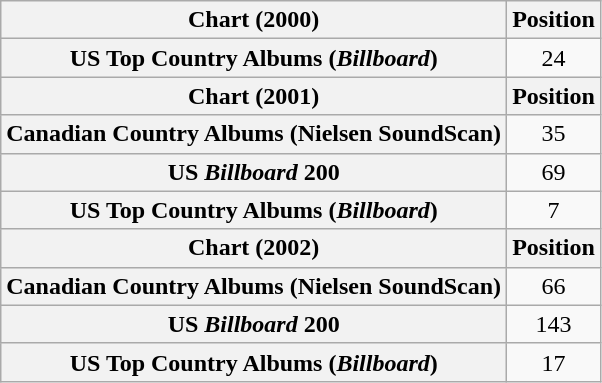<table class="wikitable plainrowheaders" style="text-align:center">
<tr>
<th scope="col">Chart (2000)</th>
<th scope="col">Position</th>
</tr>
<tr>
<th scope="row">US Top Country Albums (<em>Billboard</em>)</th>
<td>24</td>
</tr>
<tr>
<th scope="col">Chart (2001)</th>
<th scope="col">Position</th>
</tr>
<tr>
<th scope="row">Canadian Country Albums (Nielsen SoundScan)</th>
<td>35</td>
</tr>
<tr>
<th scope="row">US <em>Billboard</em> 200</th>
<td>69</td>
</tr>
<tr>
<th scope="row">US Top Country Albums (<em>Billboard</em>)</th>
<td>7</td>
</tr>
<tr>
<th scope="col">Chart (2002)</th>
<th scope="col">Position</th>
</tr>
<tr>
<th scope="row">Canadian Country Albums (Nielsen SoundScan)</th>
<td>66</td>
</tr>
<tr>
<th scope="row">US <em>Billboard</em> 200</th>
<td>143</td>
</tr>
<tr>
<th scope="row">US Top Country Albums (<em>Billboard</em>)</th>
<td>17</td>
</tr>
</table>
